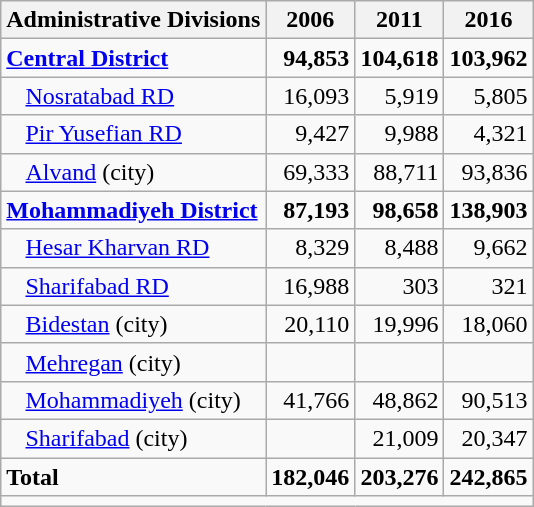<table class="wikitable">
<tr>
<th>Administrative Divisions</th>
<th>2006</th>
<th>2011</th>
<th>2016</th>
</tr>
<tr>
<td><strong><a href='#'>Central District</a></strong></td>
<td style="text-align: right;"><strong>94,853</strong></td>
<td style="text-align: right;"><strong>104,618</strong></td>
<td style="text-align: right;"><strong>103,962</strong></td>
</tr>
<tr>
<td style="padding-left: 1em;"><a href='#'>Nosratabad RD</a></td>
<td style="text-align: right;">16,093</td>
<td style="text-align: right;">5,919</td>
<td style="text-align: right;">5,805</td>
</tr>
<tr>
<td style="padding-left: 1em;"><a href='#'>Pir Yusefian RD</a></td>
<td style="text-align: right;">9,427</td>
<td style="text-align: right;">9,988</td>
<td style="text-align: right;">4,321</td>
</tr>
<tr>
<td style="padding-left: 1em;"><a href='#'>Alvand</a> (city)</td>
<td style="text-align: right;">69,333</td>
<td style="text-align: right;">88,711</td>
<td style="text-align: right;">93,836</td>
</tr>
<tr>
<td><strong><a href='#'>Mohammadiyeh District</a></strong></td>
<td style="text-align: right;"><strong>87,193</strong></td>
<td style="text-align: right;"><strong>98,658</strong></td>
<td style="text-align: right;"><strong>138,903</strong></td>
</tr>
<tr>
<td style="padding-left: 1em;"><a href='#'>Hesar Kharvan RD</a></td>
<td style="text-align: right;">8,329</td>
<td style="text-align: right;">8,488</td>
<td style="text-align: right;">9,662</td>
</tr>
<tr>
<td style="padding-left: 1em;"><a href='#'>Sharifabad RD</a></td>
<td style="text-align: right;">16,988</td>
<td style="text-align: right;">303</td>
<td style="text-align: right;">321</td>
</tr>
<tr>
<td style="padding-left: 1em;"><a href='#'>Bidestan</a> (city)</td>
<td style="text-align: right;">20,110</td>
<td style="text-align: right;">19,996</td>
<td style="text-align: right;">18,060</td>
</tr>
<tr>
<td style="padding-left: 1em;"><a href='#'>Mehregan</a> (city)</td>
<td style="text-align: right;"></td>
<td style="text-align: right;"></td>
<td style="text-align: right;"></td>
</tr>
<tr>
<td style="padding-left: 1em;"><a href='#'>Mohammadiyeh</a> (city)</td>
<td style="text-align: right;">41,766</td>
<td style="text-align: right;">48,862</td>
<td style="text-align: right;">90,513</td>
</tr>
<tr>
<td style="padding-left: 1em;"><a href='#'>Sharifabad</a> (city)</td>
<td style="text-align: right;"></td>
<td style="text-align: right;">21,009</td>
<td style="text-align: right;">20,347</td>
</tr>
<tr>
<td><strong>Total</strong></td>
<td style="text-align: right;"><strong>182,046</strong></td>
<td style="text-align: right;"><strong>203,276</strong></td>
<td style="text-align: right;"><strong>242,865</strong></td>
</tr>
<tr>
<td colspan=4></td>
</tr>
</table>
